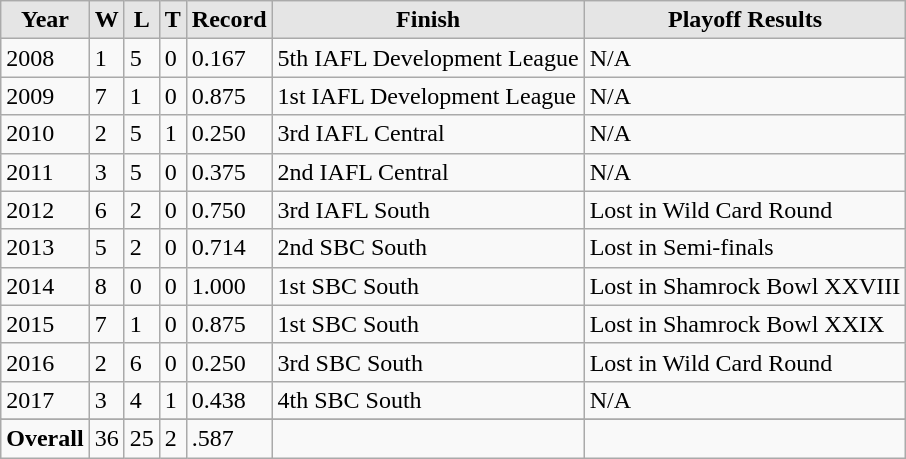<table class="wikitable">
<tr>
<th style="background:#e5e5e5;">Year</th>
<th style="background:#e5e5e5;">W</th>
<th style="background:#e5e5e5;">L</th>
<th style="background:#e5e5e5;">T</th>
<th style="background:#e5e5e5;">Record</th>
<th style="background:#e5e5e5;">Finish</th>
<th style="background:#e5e5e5;">Playoff Results</th>
</tr>
<tr>
<td>2008</td>
<td>1</td>
<td>5</td>
<td>0</td>
<td>0.167</td>
<td>5th IAFL Development League</td>
<td>N/A</td>
</tr>
<tr>
<td>2009</td>
<td>7</td>
<td>1</td>
<td>0</td>
<td>0.875</td>
<td>1st IAFL Development League</td>
<td>N/A</td>
</tr>
<tr>
<td>2010</td>
<td>2</td>
<td>5</td>
<td>1</td>
<td>0.250</td>
<td>3rd IAFL Central</td>
<td>N/A</td>
</tr>
<tr>
<td>2011</td>
<td>3</td>
<td>5</td>
<td>0</td>
<td>0.375</td>
<td>2nd IAFL Central</td>
<td>N/A</td>
</tr>
<tr>
<td>2012</td>
<td>6</td>
<td>2</td>
<td>0</td>
<td>0.750</td>
<td>3rd IAFL South</td>
<td>Lost in Wild Card Round</td>
</tr>
<tr>
<td>2013</td>
<td>5</td>
<td>2</td>
<td>0</td>
<td>0.714</td>
<td>2nd SBC South</td>
<td>Lost in Semi-finals</td>
</tr>
<tr>
<td>2014</td>
<td>8</td>
<td>0</td>
<td>0</td>
<td>1.000</td>
<td>1st SBC South</td>
<td>Lost in Shamrock Bowl XXVIII</td>
</tr>
<tr>
<td>2015</td>
<td>7</td>
<td>1</td>
<td>0</td>
<td>0.875</td>
<td>1st SBC South</td>
<td>Lost in Shamrock Bowl XXIX</td>
</tr>
<tr>
<td>2016</td>
<td>2</td>
<td>6</td>
<td>0</td>
<td>0.250</td>
<td>3rd SBC South</td>
<td>Lost in Wild Card Round</td>
</tr>
<tr>
<td>2017</td>
<td>3</td>
<td>4</td>
<td>1</td>
<td>0.438</td>
<td>4th SBC South</td>
<td>N/A</td>
</tr>
<tr>
</tr>
<tr>
<td><strong>Overall</strong></td>
<td>36</td>
<td>25</td>
<td>2</td>
<td>.587</td>
<td></td>
<td></td>
</tr>
</table>
